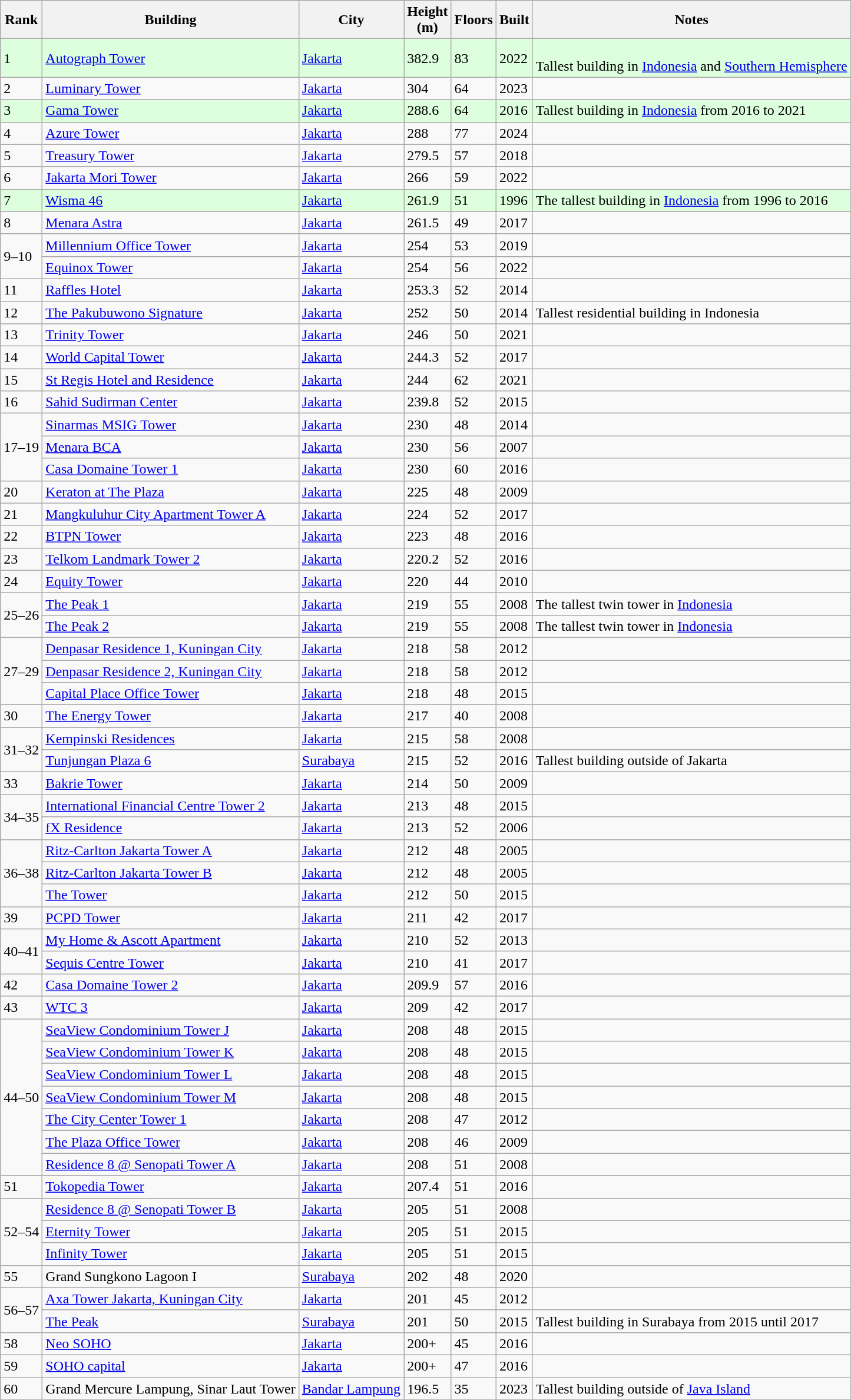<table class="wikitable sortable">
<tr>
<th>Rank</th>
<th>Building</th>
<th>City</th>
<th>Height<br>(m)</th>
<th>Floors</th>
<th>Built</th>
<th>Notes</th>
</tr>
<tr style="background:#ddffdd">
<td>1</td>
<td><a href='#'>Autograph Tower</a></td>
<td><a href='#'>Jakarta</a></td>
<td>382.9</td>
<td>83</td>
<td>2022</td>
<td><br>Tallest building in <a href='#'>Indonesia</a> and <a href='#'>Southern Hemisphere</a></td>
</tr>
<tr>
<td>2</td>
<td><a href='#'>Luminary Tower</a></td>
<td><a href='#'>Jakarta</a></td>
<td>304</td>
<td>64</td>
<td>2023</td>
<td></td>
</tr>
<tr style="background:#ddffdd">
<td>3</td>
<td><a href='#'>Gama Tower</a></td>
<td><a href='#'>Jakarta</a></td>
<td>288.6</td>
<td>64</td>
<td>2016</td>
<td>Tallest building in <a href='#'>Indonesia</a> from 2016 to 2021</td>
</tr>
<tr>
<td>4</td>
<td><a href='#'>Azure Tower</a></td>
<td><a href='#'>Jakarta</a></td>
<td>288</td>
<td>77</td>
<td>2024</td>
<td></td>
</tr>
<tr>
<td>5</td>
<td><a href='#'>Treasury Tower</a></td>
<td><a href='#'>Jakarta</a></td>
<td>279.5</td>
<td>57</td>
<td>2018</td>
<td></td>
</tr>
<tr>
<td>6</td>
<td><a href='#'>Jakarta Mori Tower</a></td>
<td><a href='#'>Jakarta</a></td>
<td>266</td>
<td>59</td>
<td>2022</td>
<td></td>
</tr>
<tr style="background:#ddffdd">
<td>7</td>
<td><a href='#'>Wisma 46</a></td>
<td><a href='#'>Jakarta</a></td>
<td>261.9</td>
<td>51</td>
<td>1996</td>
<td>The tallest building in <a href='#'>Indonesia</a> from 1996 to 2016</td>
</tr>
<tr>
<td>8</td>
<td><a href='#'>Menara Astra</a></td>
<td><a href='#'>Jakarta</a></td>
<td>261.5</td>
<td>49</td>
<td>2017</td>
<td></td>
</tr>
<tr>
<td rowspan="2">9–10</td>
<td><a href='#'>Millennium Office Tower</a></td>
<td><a href='#'>Jakarta</a></td>
<td>254</td>
<td>53</td>
<td>2019</td>
<td></td>
</tr>
<tr>
<td><a href='#'>Equinox Tower</a></td>
<td><a href='#'>Jakarta</a></td>
<td>254</td>
<td>56</td>
<td>2022</td>
<td></td>
</tr>
<tr>
<td>11</td>
<td><a href='#'>Raffles Hotel</a></td>
<td><a href='#'>Jakarta</a></td>
<td>253.3</td>
<td>52</td>
<td>2014</td>
<td></td>
</tr>
<tr>
<td>12</td>
<td><a href='#'>The Pakubuwono Signature</a></td>
<td><a href='#'>Jakarta</a></td>
<td>252</td>
<td>50</td>
<td>2014</td>
<td>Tallest residential building in Indonesia</td>
</tr>
<tr>
<td>13</td>
<td><a href='#'>Trinity Tower</a></td>
<td><a href='#'>Jakarta</a></td>
<td>246</td>
<td>50</td>
<td>2021</td>
<td></td>
</tr>
<tr>
<td>14</td>
<td><a href='#'>World Capital Tower</a></td>
<td><a href='#'>Jakarta</a></td>
<td>244.3</td>
<td>52</td>
<td>2017</td>
<td></td>
</tr>
<tr>
<td>15</td>
<td><a href='#'>St Regis Hotel and Residence</a></td>
<td><a href='#'>Jakarta</a></td>
<td>244</td>
<td>62</td>
<td>2021</td>
<td></td>
</tr>
<tr>
<td>16</td>
<td><a href='#'>Sahid Sudirman Center</a></td>
<td><a href='#'>Jakarta</a></td>
<td>239.8</td>
<td>52</td>
<td>2015</td>
<td></td>
</tr>
<tr>
<td rowspan="3">17–19</td>
<td><a href='#'>Sinarmas MSIG Tower</a></td>
<td><a href='#'>Jakarta</a></td>
<td>230</td>
<td>48</td>
<td>2014</td>
<td></td>
</tr>
<tr>
<td><a href='#'>Menara BCA</a></td>
<td><a href='#'>Jakarta</a></td>
<td>230</td>
<td>56</td>
<td>2007</td>
<td></td>
</tr>
<tr>
<td><a href='#'>Casa Domaine Tower 1</a></td>
<td><a href='#'>Jakarta</a></td>
<td>230</td>
<td>60</td>
<td>2016</td>
<td></td>
</tr>
<tr>
<td>20</td>
<td><a href='#'>Keraton at The Plaza</a></td>
<td><a href='#'>Jakarta</a></td>
<td>225</td>
<td>48</td>
<td>2009</td>
<td></td>
</tr>
<tr>
<td>21</td>
<td><a href='#'>Mangkuluhur City Apartment Tower A</a></td>
<td><a href='#'>Jakarta</a></td>
<td>224</td>
<td>52</td>
<td>2017</td>
<td></td>
</tr>
<tr>
<td>22</td>
<td><a href='#'>BTPN Tower</a></td>
<td><a href='#'>Jakarta</a></td>
<td>223</td>
<td>48</td>
<td>2016</td>
<td></td>
</tr>
<tr>
<td>23</td>
<td><a href='#'>Telkom Landmark Tower 2</a></td>
<td><a href='#'>Jakarta</a></td>
<td>220.2</td>
<td>52</td>
<td>2016</td>
<td></td>
</tr>
<tr>
<td>24</td>
<td><a href='#'>Equity Tower</a></td>
<td><a href='#'>Jakarta</a></td>
<td>220</td>
<td>44</td>
<td>2010</td>
<td></td>
</tr>
<tr>
<td rowspan="2">25–26</td>
<td><a href='#'>The Peak 1</a></td>
<td><a href='#'>Jakarta</a></td>
<td>219</td>
<td>55</td>
<td>2008</td>
<td>The tallest twin tower in <a href='#'>Indonesia</a></td>
</tr>
<tr>
<td><a href='#'>The Peak 2</a></td>
<td><a href='#'>Jakarta</a></td>
<td>219</td>
<td>55</td>
<td>2008</td>
<td>The tallest twin tower in <a href='#'>Indonesia</a></td>
</tr>
<tr>
<td rowspan="3">27–29</td>
<td><a href='#'>Denpasar Residence 1, Kuningan City</a></td>
<td><a href='#'>Jakarta</a></td>
<td>218</td>
<td>58</td>
<td>2012</td>
<td></td>
</tr>
<tr>
<td><a href='#'>Denpasar Residence 2, Kuningan City</a></td>
<td><a href='#'>Jakarta</a></td>
<td>218</td>
<td>58</td>
<td>2012</td>
<td></td>
</tr>
<tr>
<td><a href='#'>Capital Place Office Tower</a></td>
<td><a href='#'>Jakarta</a></td>
<td>218</td>
<td>48</td>
<td>2015</td>
<td></td>
</tr>
<tr>
<td>30</td>
<td><a href='#'>The Energy Tower</a></td>
<td><a href='#'>Jakarta</a></td>
<td>217</td>
<td>40</td>
<td>2008</td>
<td></td>
</tr>
<tr>
<td rowspan="2">31–32</td>
<td><a href='#'>Kempinski Residences</a></td>
<td><a href='#'>Jakarta</a></td>
<td>215</td>
<td>58</td>
<td>2008</td>
<td></td>
</tr>
<tr>
<td><a href='#'>Tunjungan Plaza 6</a></td>
<td><a href='#'>Surabaya</a></td>
<td>215</td>
<td>52</td>
<td>2016</td>
<td>Tallest building outside of Jakarta</td>
</tr>
<tr>
<td>33</td>
<td><a href='#'>Bakrie Tower</a></td>
<td><a href='#'>Jakarta</a></td>
<td>214</td>
<td>50</td>
<td>2009</td>
<td></td>
</tr>
<tr>
<td rowspan="2">34–35</td>
<td><a href='#'>International Financial Centre Tower 2</a></td>
<td><a href='#'>Jakarta</a></td>
<td>213</td>
<td>48</td>
<td>2015</td>
<td></td>
</tr>
<tr>
<td><a href='#'>fX Residence</a></td>
<td><a href='#'>Jakarta</a></td>
<td>213</td>
<td>52</td>
<td>2006</td>
<td></td>
</tr>
<tr>
<td rowspan="3">36–38</td>
<td><a href='#'>Ritz-Carlton Jakarta Tower A</a></td>
<td><a href='#'>Jakarta</a></td>
<td>212</td>
<td>48</td>
<td>2005</td>
<td></td>
</tr>
<tr>
<td><a href='#'>Ritz-Carlton Jakarta Tower B</a></td>
<td><a href='#'>Jakarta</a></td>
<td>212</td>
<td>48</td>
<td>2005</td>
<td></td>
</tr>
<tr>
<td><a href='#'>The Tower</a></td>
<td><a href='#'>Jakarta</a></td>
<td>212</td>
<td>50</td>
<td>2015</td>
<td></td>
</tr>
<tr>
<td>39</td>
<td><a href='#'>PCPD Tower</a></td>
<td><a href='#'>Jakarta</a></td>
<td>211</td>
<td>42</td>
<td>2017</td>
<td></td>
</tr>
<tr>
<td rowspan="2">40–41</td>
<td><a href='#'>My Home & Ascott Apartment</a></td>
<td><a href='#'>Jakarta</a></td>
<td>210</td>
<td>52</td>
<td>2013</td>
<td></td>
</tr>
<tr>
<td><a href='#'>Sequis Centre Tower</a></td>
<td><a href='#'>Jakarta</a></td>
<td>210</td>
<td>41</td>
<td>2017</td>
<td></td>
</tr>
<tr>
<td>42</td>
<td><a href='#'>Casa Domaine Tower 2</a></td>
<td><a href='#'>Jakarta</a></td>
<td>209.9</td>
<td>57</td>
<td>2016</td>
<td></td>
</tr>
<tr>
<td>43</td>
<td><a href='#'>WTC 3</a></td>
<td><a href='#'>Jakarta</a></td>
<td>209</td>
<td>42</td>
<td>2017</td>
<td></td>
</tr>
<tr>
<td rowspan="7">44–50</td>
<td><a href='#'>SeaView Condominium Tower J</a></td>
<td><a href='#'>Jakarta</a></td>
<td>208</td>
<td>48</td>
<td>2015</td>
<td></td>
</tr>
<tr>
<td><a href='#'>SeaView Condominium Tower K</a></td>
<td><a href='#'>Jakarta</a></td>
<td>208</td>
<td>48</td>
<td>2015</td>
<td></td>
</tr>
<tr>
<td><a href='#'>SeaView Condominium Tower L</a></td>
<td><a href='#'>Jakarta</a></td>
<td>208</td>
<td>48</td>
<td>2015</td>
<td></td>
</tr>
<tr>
<td><a href='#'>SeaView Condominium Tower M</a></td>
<td><a href='#'>Jakarta</a></td>
<td>208</td>
<td>48</td>
<td>2015</td>
<td></td>
</tr>
<tr>
<td><a href='#'>The City Center Tower 1</a></td>
<td><a href='#'>Jakarta</a></td>
<td>208</td>
<td>47</td>
<td>2012</td>
<td></td>
</tr>
<tr>
<td><a href='#'>The Plaza Office Tower</a></td>
<td><a href='#'>Jakarta</a></td>
<td>208</td>
<td>46</td>
<td>2009</td>
<td></td>
</tr>
<tr>
<td><a href='#'>Residence 8 @ Senopati Tower A</a></td>
<td><a href='#'>Jakarta</a></td>
<td>208</td>
<td>51</td>
<td>2008</td>
<td></td>
</tr>
<tr>
<td>51</td>
<td><a href='#'>Tokopedia Tower</a></td>
<td><a href='#'>Jakarta</a></td>
<td>207.4</td>
<td>51</td>
<td>2016</td>
<td></td>
</tr>
<tr>
<td rowspan="3">52–54</td>
<td><a href='#'>Residence 8 @ Senopati Tower B</a></td>
<td><a href='#'>Jakarta</a></td>
<td>205</td>
<td>51</td>
<td>2008</td>
<td></td>
</tr>
<tr>
<td><a href='#'>Eternity Tower</a></td>
<td><a href='#'>Jakarta</a></td>
<td>205</td>
<td>51</td>
<td>2015</td>
<td></td>
</tr>
<tr>
<td><a href='#'>Infinity Tower</a></td>
<td><a href='#'>Jakarta</a></td>
<td>205</td>
<td>51</td>
<td>2015</td>
<td></td>
</tr>
<tr>
<td>55</td>
<td>Grand Sungkono Lagoon I</td>
<td><a href='#'>Surabaya</a></td>
<td>202</td>
<td>48</td>
<td>2020</td>
<td></td>
</tr>
<tr>
<td rowspan="2">56–57</td>
<td><a href='#'>Axa Tower Jakarta, Kuningan City</a></td>
<td><a href='#'>Jakarta</a></td>
<td>201</td>
<td>45</td>
<td>2012</td>
<td></td>
</tr>
<tr>
<td><a href='#'>The Peak</a></td>
<td><a href='#'>Surabaya</a></td>
<td>201</td>
<td>50</td>
<td>2015</td>
<td>Tallest building in Surabaya from 2015 until 2017</td>
</tr>
<tr>
<td>58</td>
<td><a href='#'>Neo SOHO</a></td>
<td><a href='#'>Jakarta</a></td>
<td>200+</td>
<td>45</td>
<td>2016</td>
<td></td>
</tr>
<tr>
<td>59</td>
<td><a href='#'>SOHO capital</a></td>
<td><a href='#'>Jakarta</a></td>
<td>200+</td>
<td>47</td>
<td>2016</td>
<td></td>
</tr>
<tr>
<td>60</td>
<td>Grand Mercure Lampung, Sinar Laut Tower</td>
<td><a href='#'>Bandar Lampung</a></td>
<td>196.5</td>
<td>35</td>
<td>2023</td>
<td>Tallest building outside of <a href='#'>Java Island</a></td>
</tr>
</table>
